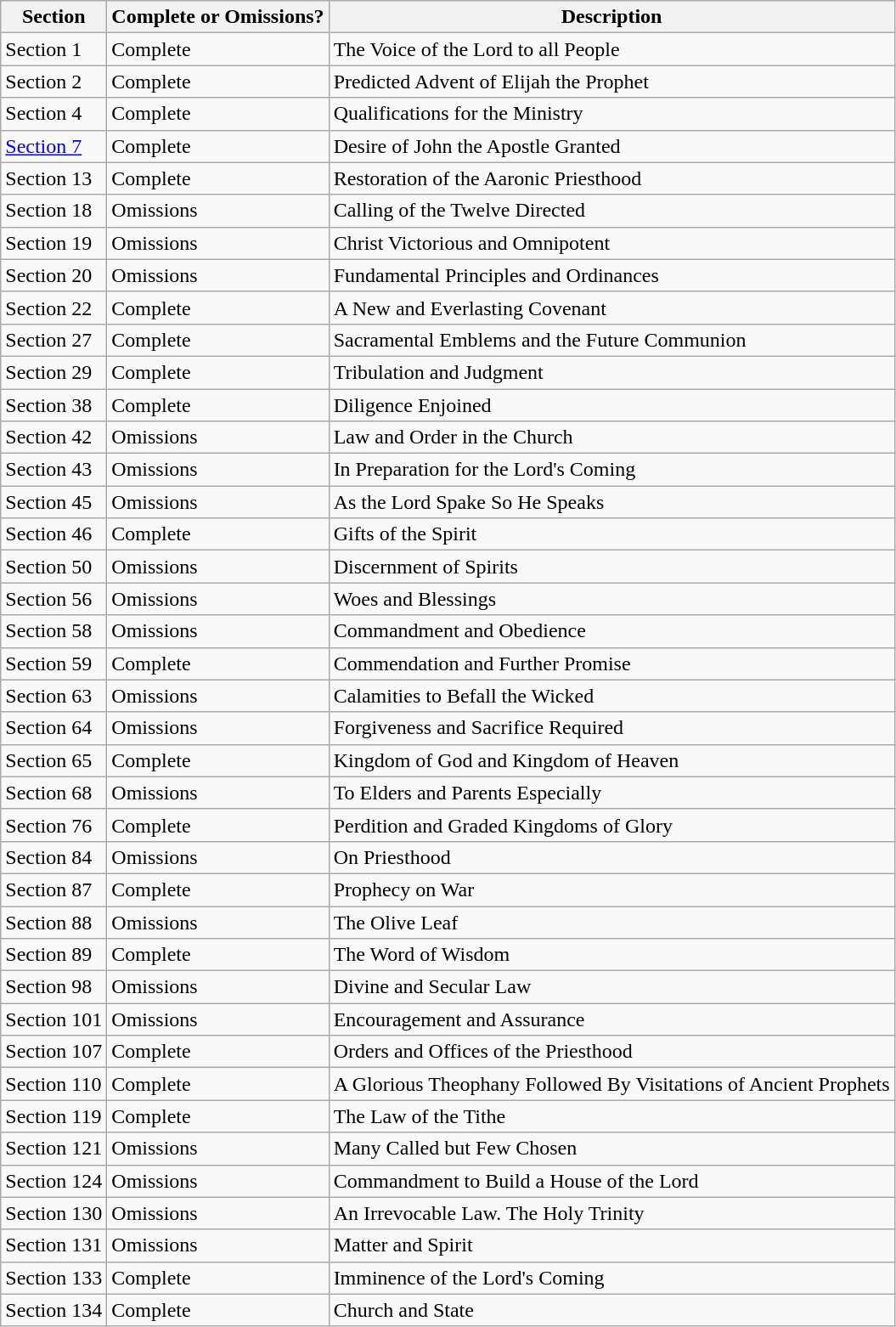<table class=wikitable>
<tr>
<th>Section</th>
<th>Complete or Omissions?</th>
<th>Description</th>
</tr>
<tr>
<td>Section 1</td>
<td>Complete</td>
<td>The Voice of the Lord to all People</td>
</tr>
<tr>
<td>Section 2</td>
<td>Complete</td>
<td>Predicted Advent of Elijah the Prophet</td>
</tr>
<tr>
<td>Section 4</td>
<td>Complete</td>
<td>Qualifications for the Ministry</td>
</tr>
<tr>
<td><a href='#'>Section 7</a></td>
<td>Complete</td>
<td>Desire of John the Apostle Granted</td>
</tr>
<tr>
<td>Section 13</td>
<td>Complete</td>
<td>Restoration of the Aaronic Priesthood</td>
</tr>
<tr>
<td>Section 18</td>
<td>Omissions</td>
<td>Calling of the Twelve Directed</td>
</tr>
<tr>
<td>Section 19</td>
<td>Omissions</td>
<td>Christ Victorious and Omnipotent</td>
</tr>
<tr>
<td>Section 20</td>
<td>Omissions</td>
<td>Fundamental Principles and Ordinances</td>
</tr>
<tr>
<td>Section 22</td>
<td>Complete</td>
<td>A New and Everlasting Covenant</td>
</tr>
<tr>
<td>Section 27</td>
<td>Complete</td>
<td>Sacramental Emblems and the Future Communion</td>
</tr>
<tr>
<td>Section 29</td>
<td>Complete</td>
<td>Tribulation and Judgment</td>
</tr>
<tr>
<td>Section 38</td>
<td>Complete</td>
<td>Diligence Enjoined</td>
</tr>
<tr>
<td>Section 42</td>
<td>Omissions</td>
<td>Law and Order in the Church</td>
</tr>
<tr>
<td>Section 43</td>
<td>Omissions</td>
<td>In Preparation for the Lord's Coming</td>
</tr>
<tr>
<td>Section 45</td>
<td>Omissions</td>
<td>As the Lord Spake So He Speaks</td>
</tr>
<tr>
<td>Section 46</td>
<td>Complete</td>
<td>Gifts of the Spirit</td>
</tr>
<tr>
<td>Section 50</td>
<td>Omissions</td>
<td>Discernment of Spirits</td>
</tr>
<tr>
<td>Section 56</td>
<td>Omissions</td>
<td>Woes and Blessings</td>
</tr>
<tr>
<td>Section 58</td>
<td>Omissions</td>
<td>Commandment and Obedience</td>
</tr>
<tr>
<td>Section 59</td>
<td>Complete</td>
<td>Commendation and Further Promise</td>
</tr>
<tr>
<td>Section 63</td>
<td>Omissions</td>
<td>Calamities to Befall the Wicked</td>
</tr>
<tr>
<td>Section 64</td>
<td>Omissions</td>
<td>Forgiveness and Sacrifice Required</td>
</tr>
<tr>
<td>Section 65</td>
<td>Complete</td>
<td>Kingdom of God and Kingdom of Heaven</td>
</tr>
<tr>
<td>Section 68</td>
<td>Omissions</td>
<td>To Elders and Parents Especially</td>
</tr>
<tr>
<td>Section 76</td>
<td>Complete</td>
<td>Perdition and Graded Kingdoms of Glory</td>
</tr>
<tr>
<td>Section 84</td>
<td>Omissions</td>
<td>On Priesthood</td>
</tr>
<tr>
<td>Section 87</td>
<td>Complete</td>
<td>Prophecy on War</td>
</tr>
<tr>
<td>Section 88</td>
<td>Omissions</td>
<td>The Olive Leaf</td>
</tr>
<tr>
<td>Section 89</td>
<td>Complete</td>
<td>The Word of Wisdom</td>
</tr>
<tr>
<td>Section 98</td>
<td>Omissions</td>
<td>Divine and Secular Law</td>
</tr>
<tr>
<td>Section 101</td>
<td>Omissions</td>
<td>Encouragement and Assurance</td>
</tr>
<tr>
<td>Section 107</td>
<td>Complete</td>
<td>Orders and Offices of the Priesthood</td>
</tr>
<tr>
<td>Section 110</td>
<td>Complete</td>
<td>A Glorious Theophany Followed By Visitations of Ancient Prophets</td>
</tr>
<tr>
<td>Section 119</td>
<td>Complete</td>
<td>The Law of the Tithe</td>
</tr>
<tr>
<td>Section 121</td>
<td>Omissions</td>
<td>Many Called but Few Chosen</td>
</tr>
<tr>
<td>Section 124</td>
<td>Omissions</td>
<td>Commandment to Build a House of the Lord</td>
</tr>
<tr>
<td>Section 130</td>
<td>Omissions</td>
<td>An Irrevocable Law. The Holy Trinity</td>
</tr>
<tr>
<td>Section 131</td>
<td>Omissions</td>
<td>Matter and Spirit</td>
</tr>
<tr>
<td>Section 133</td>
<td>Complete</td>
<td>Imminence of the Lord's Coming</td>
</tr>
<tr>
<td>Section 134</td>
<td>Complete</td>
<td>Church and State</td>
</tr>
</table>
